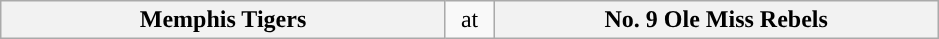<table class="wikitable">
<tr>
<th style="width: 289px; ">Memphis Tigers</th>
<td style="width: 25px; text-align:center">at</td>
<th style="width: 289px; ">No. 9 Ole Miss Rebels</th>
</tr>
</table>
